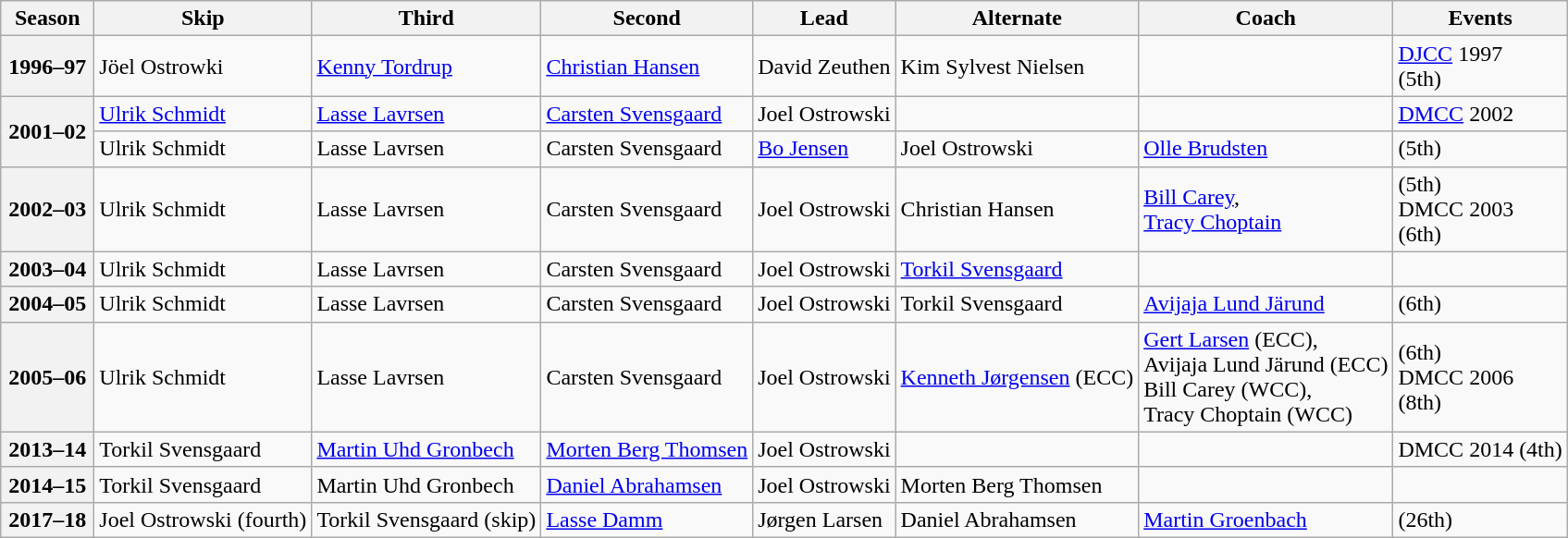<table class="wikitable">
<tr>
<th scope="col" width=60>Season</th>
<th scope="col">Skip</th>
<th scope="col">Third</th>
<th scope="col">Second</th>
<th scope="col">Lead</th>
<th scope="col">Alternate</th>
<th scope="col">Coach</th>
<th scope="col">Events</th>
</tr>
<tr>
<th scope="row">1996–97</th>
<td>Jöel Ostrowki</td>
<td><a href='#'>Kenny Tordrup</a></td>
<td><a href='#'>Christian Hansen</a></td>
<td>David Zeuthen</td>
<td>Kim Sylvest Nielsen</td>
<td></td>
<td><a href='#'>DJCC</a> 1997 <br> (5th)</td>
</tr>
<tr>
<th scope="row" rowspan=2>2001–02</th>
<td><a href='#'>Ulrik Schmidt</a></td>
<td><a href='#'>Lasse Lavrsen</a></td>
<td><a href='#'>Carsten Svensgaard</a></td>
<td>Joel Ostrowski</td>
<td></td>
<td></td>
<td><a href='#'>DMCC</a> 2002 </td>
</tr>
<tr>
<td>Ulrik Schmidt</td>
<td>Lasse Lavrsen</td>
<td>Carsten Svensgaard</td>
<td><a href='#'>Bo Jensen</a></td>
<td>Joel Ostrowski</td>
<td><a href='#'>Olle Brudsten</a></td>
<td> (5th)</td>
</tr>
<tr>
<th scope="row">2002–03</th>
<td>Ulrik Schmidt</td>
<td>Lasse Lavrsen</td>
<td>Carsten Svensgaard</td>
<td>Joel Ostrowski</td>
<td>Christian Hansen</td>
<td><a href='#'>Bill Carey</a>,<br><a href='#'>Tracy Choptain</a></td>
<td> (5th)<br>DMCC 2003 <br> (6th)</td>
</tr>
<tr>
<th scope="row">2003–04</th>
<td>Ulrik Schmidt</td>
<td>Lasse Lavrsen</td>
<td>Carsten Svensgaard</td>
<td>Joel Ostrowski</td>
<td><a href='#'>Torkil Svensgaard</a></td>
<td></td>
<td> </td>
</tr>
<tr>
<th scope="row">2004–05</th>
<td>Ulrik Schmidt</td>
<td>Lasse Lavrsen</td>
<td>Carsten Svensgaard</td>
<td>Joel Ostrowski</td>
<td>Torkil Svensgaard</td>
<td><a href='#'>Avijaja Lund Järund</a></td>
<td> (6th)</td>
</tr>
<tr>
<th scope="row">2005–06</th>
<td>Ulrik Schmidt</td>
<td>Lasse Lavrsen</td>
<td>Carsten Svensgaard</td>
<td>Joel Ostrowski</td>
<td><a href='#'>Kenneth Jørgensen</a> (ECC)</td>
<td><a href='#'>Gert Larsen</a> (ECC),<br>Avijaja Lund Järund (ECC)<br>Bill Carey (WCC),<br>Tracy Choptain (WCC)</td>
<td> (6th)<br>DMCC 2006 <br> (8th)</td>
</tr>
<tr>
<th scope="row">2013–14</th>
<td>Torkil Svensgaard</td>
<td><a href='#'>Martin Uhd Gronbech</a></td>
<td><a href='#'>Morten Berg Thomsen</a></td>
<td>Joel Ostrowski</td>
<td></td>
<td></td>
<td>DMCC 2014 (4th)</td>
</tr>
<tr>
<th scope="row">2014–15</th>
<td>Torkil Svensgaard</td>
<td>Martin Uhd Gronbech</td>
<td><a href='#'>Daniel Abrahamsen</a></td>
<td>Joel Ostrowski</td>
<td>Morten Berg Thomsen</td>
<td></td>
<td></td>
</tr>
<tr>
<th scope="row">2017–18</th>
<td>Joel Ostrowski (fourth)</td>
<td>Torkil Svensgaard (skip)</td>
<td><a href='#'>Lasse Damm</a></td>
<td>Jørgen Larsen</td>
<td>Daniel Abrahamsen</td>
<td><a href='#'>Martin Groenbach</a></td>
<td> (26th)</td>
</tr>
</table>
